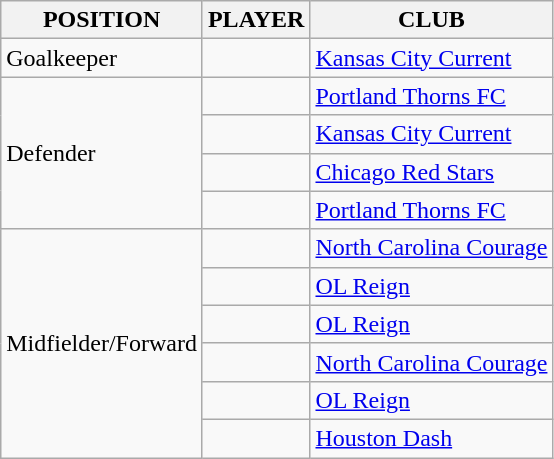<table class="wikitable sortable">
<tr>
<th>POSITION</th>
<th>PLAYER</th>
<th>CLUB</th>
</tr>
<tr>
<td>Goalkeeper</td>
<td> </td>
<td><a href='#'>Kansas City Current</a></td>
</tr>
<tr>
<td rowspan=4>Defender</td>
<td> </td>
<td><a href='#'>Portland Thorns FC</a></td>
</tr>
<tr>
<td> </td>
<td><a href='#'>Kansas City Current</a></td>
</tr>
<tr>
<td> </td>
<td><a href='#'>Chicago Red Stars</a></td>
</tr>
<tr>
<td> </td>
<td><a href='#'>Portland Thorns FC</a></td>
</tr>
<tr>
<td rowspan=6>Midfielder/Forward</td>
<td> </td>
<td><a href='#'>North Carolina Courage</a></td>
</tr>
<tr>
<td> </td>
<td><a href='#'>OL Reign</a></td>
</tr>
<tr>
<td> </td>
<td><a href='#'>OL Reign</a></td>
</tr>
<tr>
<td> </td>
<td><a href='#'>North Carolina Courage</a></td>
</tr>
<tr>
<td> </td>
<td><a href='#'>OL Reign</a></td>
</tr>
<tr>
<td> </td>
<td><a href='#'>Houston Dash</a></td>
</tr>
</table>
